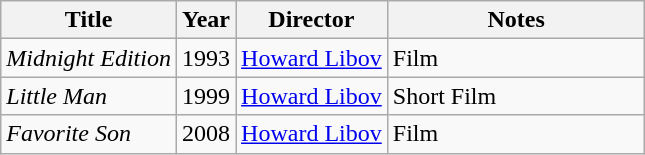<table class="wikitable sortable">
<tr>
<th>Title</th>
<th>Year</th>
<th>Director</th>
<th width=40%>Notes</th>
</tr>
<tr>
<td><em>Midnight Edition</em></td>
<td>1993</td>
<td><a href='#'>Howard Libov</a></td>
<td>Film</td>
</tr>
<tr>
<td><em>Little Man</em></td>
<td>1999</td>
<td><a href='#'>Howard Libov</a></td>
<td>Short Film</td>
</tr>
<tr>
<td><em>Favorite Son</em></td>
<td>2008</td>
<td><a href='#'>Howard Libov</a></td>
<td>Film</td>
</tr>
</table>
